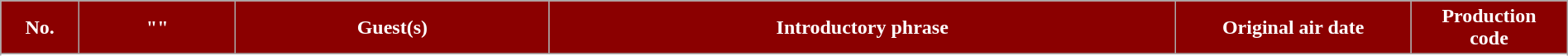<table class="wikitable plainrowheaders" style="width:100%; margin:auto;">
<tr>
<th style="background-color: #8B0000; color:#ffffff" width=5%><abbr>No.</abbr></th>
<th style="background-color: #8B0000; color:#ffffff" width=10%>"<a href='#'></a>"</th>
<th style="background-color: #8B0000; color:#ffffff" width=20%>Guest(s)</th>
<th style="background-color: #8B0000; color:#ffffff" width=40%>Introductory phrase</th>
<th style="background-color: #8B0000; color:#ffffff" width=15%>Original air date</th>
<th style="background-color: #8B0000; color:#ffffff" width=10%>Production <br> code</th>
</tr>
<tr>
</tr>
<tr>
</tr>
<tr>
</tr>
<tr>
</tr>
<tr>
</tr>
<tr>
</tr>
<tr>
</tr>
<tr>
</tr>
<tr>
</tr>
<tr>
</tr>
<tr>
</tr>
<tr>
</tr>
<tr>
</tr>
<tr>
</tr>
</table>
